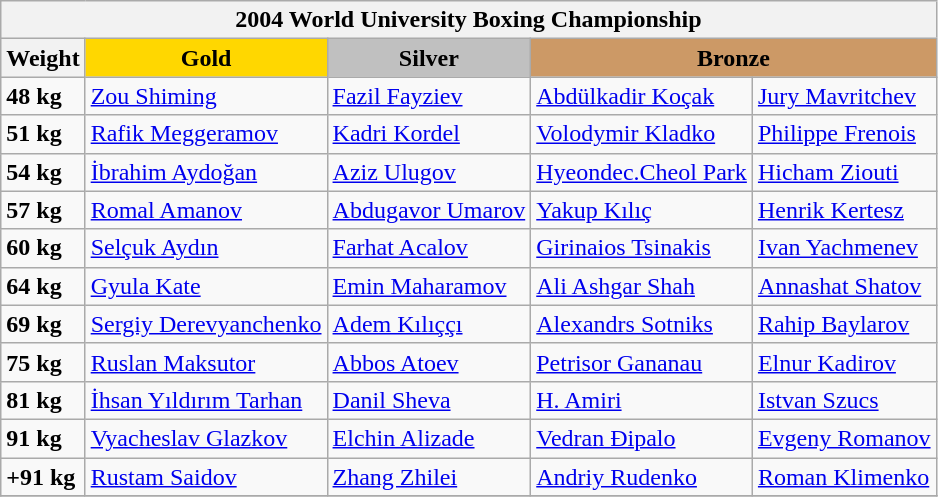<table class="wikitable">
<tr>
<th colspan=5 style="border-right:0px;";><strong>2004 World University Boxing Championship</strong></th>
</tr>
<tr bgcolor="#efefef">
<th><strong>Weight</strong></th>
<td align=center bgcolor="gold"><strong>Gold</strong></td>
<td align=center bgcolor="silver"><strong>Silver</strong></td>
<td colspan=2 align=center bgcolor="CC9966"><strong>Bronze</strong></td>
</tr>
<tr>
<td><strong>48 kg</strong></td>
<td>  <a href='#'>Zou Shiming</a></td>
<td>  <a href='#'>Fazil Fayziev</a></td>
<td>  <a href='#'>Abdülkadir Koçak</a></td>
<td>  <a href='#'>Jury Mavritchev</a></td>
</tr>
<tr>
<td><strong>51 kg</strong></td>
<td>  <a href='#'>Rafik Meggeramov</a></td>
<td>  <a href='#'>Kadri Kordel</a></td>
<td>  <a href='#'>Volodymir Kladko</a></td>
<td>  <a href='#'>Philippe Frenois</a></td>
</tr>
<tr>
<td><strong>54 kg</strong></td>
<td>  <a href='#'>İbrahim Aydoğan</a></td>
<td>  <a href='#'>Aziz Ulugov</a></td>
<td>  <a href='#'>Hyeondec.Cheol Park</a></td>
<td>  <a href='#'>Hicham Ziouti</a></td>
</tr>
<tr>
<td><strong>57 kg</strong></td>
<td>  <a href='#'>Romal Amanov</a></td>
<td>  <a href='#'>Abdugavor Umarov</a></td>
<td>  <a href='#'>Yakup Kılıç</a></td>
<td>  <a href='#'>Henrik Kertesz</a></td>
</tr>
<tr>
<td><strong>60 kg</strong></td>
<td>  <a href='#'>Selçuk Aydın</a></td>
<td>  <a href='#'>Farhat Acalov</a></td>
<td>  <a href='#'>Girinaios Tsinakis</a></td>
<td>  <a href='#'>Ivan Yachmenev</a></td>
</tr>
<tr>
<td><strong>64 kg</strong></td>
<td>  <a href='#'>Gyula Kate</a></td>
<td>  <a href='#'>Emin Maharamov</a></td>
<td>  <a href='#'>Ali Ashgar Shah</a></td>
<td>  <a href='#'>Annashat Shatov</a></td>
</tr>
<tr>
<td><strong>69 kg</strong></td>
<td>  <a href='#'>Sergiy Derevyanchenko</a></td>
<td>  <a href='#'>Adem Kılıççı</a></td>
<td>  <a href='#'>Alexandrs Sotniks</a></td>
<td>  <a href='#'>Rahip Baylarov</a></td>
</tr>
<tr>
<td><strong>75 kg</strong></td>
<td>  <a href='#'>Ruslan Maksutor</a></td>
<td>  <a href='#'>Abbos Atoev</a></td>
<td>  <a href='#'>Petrisor Gananau</a></td>
<td>  <a href='#'>Elnur Kadirov</a></td>
</tr>
<tr>
<td><strong>81 kg</strong></td>
<td>  <a href='#'>İhsan Yıldırım Tarhan</a></td>
<td>  <a href='#'>Danil Sheva</a></td>
<td>  <a href='#'>H. Amiri</a></td>
<td>  <a href='#'>Istvan Szucs</a></td>
</tr>
<tr>
<td><strong>91 kg</strong></td>
<td>  <a href='#'>Vyacheslav Glazkov</a></td>
<td>  <a href='#'>Elchin Alizade</a></td>
<td>  <a href='#'>Vedran Đipalo</a></td>
<td>  <a href='#'>Evgeny Romanov</a></td>
</tr>
<tr>
<td><strong>+91 kg</strong></td>
<td>  <a href='#'>Rustam Saidov</a></td>
<td>  <a href='#'>Zhang Zhilei</a></td>
<td>  <a href='#'>Andriy Rudenko</a></td>
<td>  <a href='#'>Roman Klimenko</a></td>
</tr>
<tr>
</tr>
</table>
